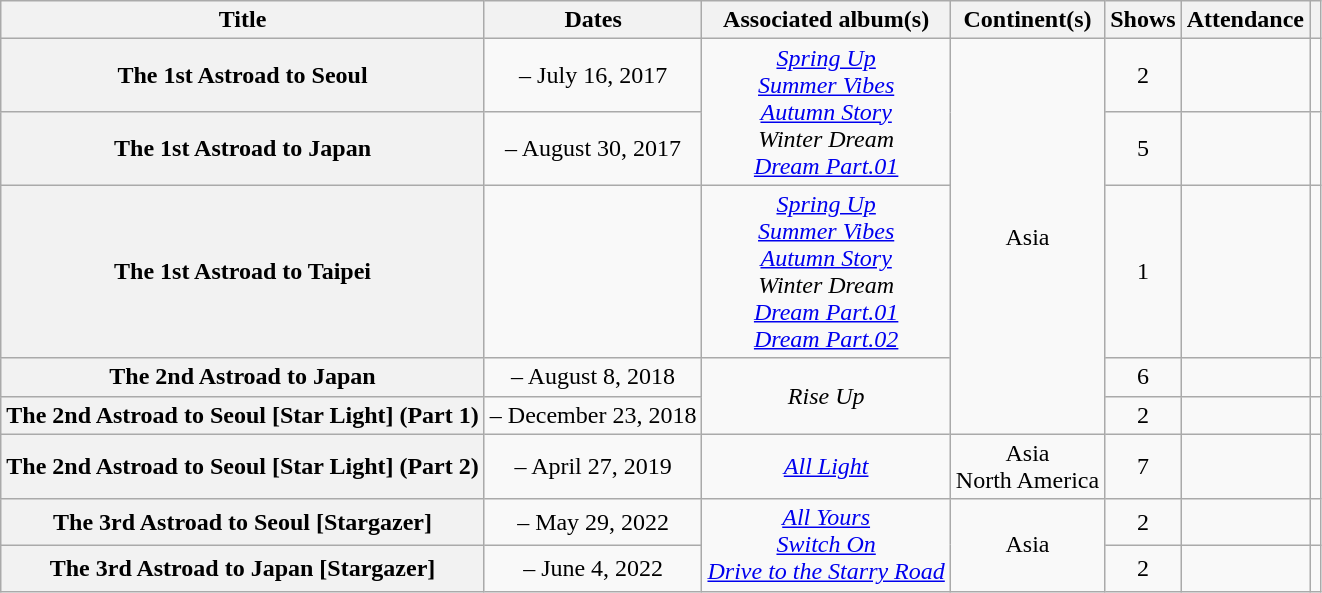<table class="wikitable sortable plainrowheaders" style="text-align:center">
<tr>
<th scope="col">Title</th>
<th scope="col">Dates</th>
<th scope="col">Associated album(s)</th>
<th scope="col">Continent(s)</th>
<th scope="col">Shows</th>
<th scope="col">Attendance</th>
<th scope="col" class="unsortable"></th>
</tr>
<tr>
<th scope="row">The 1st Astroad to Seoul</th>
<td> – July 16, 2017</td>
<td rowspan="2"><em><a href='#'>Spring Up</a></em><br><em><a href='#'>Summer Vibes</a></em><br><em><a href='#'>Autumn Story</a></em><br><em>Winter Dream</em><br><em><a href='#'>Dream Part.01</a></em></td>
<td rowspan="5">Asia</td>
<td>2</td>
<td></td>
<td></td>
</tr>
<tr>
<th scope="row">The 1st Astroad to Japan</th>
<td> – August 30, 2017</td>
<td>5</td>
<td></td>
<td></td>
</tr>
<tr>
<th scope="row">The 1st Astroad to Taipei</th>
<td></td>
<td><em><a href='#'>Spring Up</a></em><br><em><a href='#'>Summer Vibes</a></em><br><em><a href='#'>Autumn Story</a></em><br><em>Winter Dream</em><br><em><a href='#'>Dream Part.01</a></em><br><em><a href='#'>Dream Part.02</a></em></td>
<td>1</td>
<td></td>
<td></td>
</tr>
<tr>
<th scope="row">The 2nd Astroad to Japan</th>
<td> – August 8, 2018</td>
<td rowspan="2"><em>Rise Up</em></td>
<td>6</td>
<td></td>
<td></td>
</tr>
<tr>
<th scope="row">The 2nd Astroad to Seoul [Star Light] (Part 1)</th>
<td> – December 23, 2018</td>
<td>2</td>
<td></td>
<td></td>
</tr>
<tr>
<th scope="row">The 2nd Astroad to Seoul [Star Light] (Part 2)</th>
<td> – April 27, 2019</td>
<td><em><a href='#'>All Light</a></em></td>
<td>Asia<br>North America</td>
<td>7</td>
<td></td>
<td></td>
</tr>
<tr>
<th scope="row">The 3rd Astroad to Seoul [Stargazer]</th>
<td> – May 29, 2022</td>
<td rowspan="2"><em><a href='#'>All Yours</a></em><br><em><a href='#'>Switch On</a></em><br><em><a href='#'>Drive to the Starry Road</a></em></td>
<td rowspan="2">Asia</td>
<td>2</td>
<td></td>
<td></td>
</tr>
<tr>
<th scope="row">The 3rd Astroad to Japan [Stargazer]</th>
<td> – June 4, 2022</td>
<td>2</td>
<td></td>
<td></td>
</tr>
</table>
